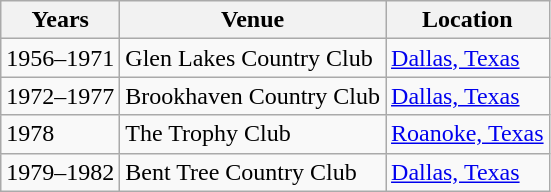<table class=wikitable>
<tr>
<th>Years</th>
<th>Venue</th>
<th>Location</th>
</tr>
<tr>
<td>1956–1971</td>
<td>Glen Lakes Country Club</td>
<td><a href='#'>Dallas, Texas</a></td>
</tr>
<tr>
<td>1972–1977</td>
<td>Brookhaven Country Club</td>
<td><a href='#'>Dallas, Texas</a></td>
</tr>
<tr>
<td>1978</td>
<td>The Trophy Club</td>
<td><a href='#'>Roanoke, Texas</a></td>
</tr>
<tr>
<td>1979–1982</td>
<td>Bent Tree Country Club</td>
<td><a href='#'>Dallas, Texas</a></td>
</tr>
</table>
